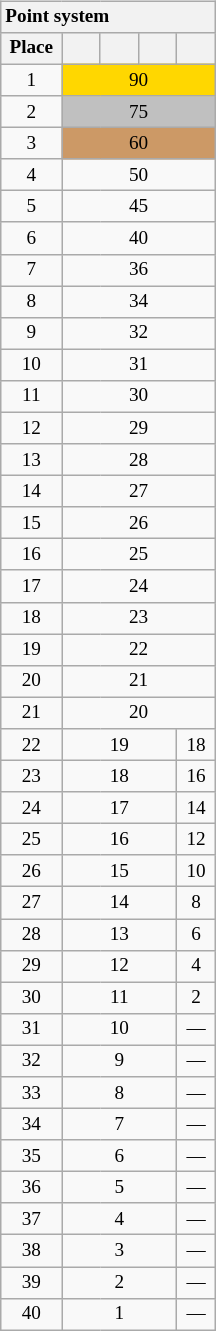<table class="wikitable collapsible collapsed" style="font-size:80%; text-align:center; float: right; width: 108pt; margin: 1em 0 1em 1em;">
<tr>
<th colspan="5" style="white-space:nowrap; text-align:left;">Point system   </th>
</tr>
<tr>
<th style="width: 20pt;">Place</th>
<th style="width: 12pt;"><small></small></th>
<th style="width: 12pt;"><small></small></th>
<th style="width: 12pt;"><small></small></th>
<th style="width: 12pt;"><small></small></th>
</tr>
<tr>
<td>1</td>
<td colspan="4" bgcolor="gold">90</td>
</tr>
<tr>
<td>2</td>
<td colspan="4" bgcolor="silver">75</td>
</tr>
<tr>
<td>3</td>
<td colspan="4" bgcolor="cc9966">60</td>
</tr>
<tr>
<td>4</td>
<td colspan="4">50</td>
</tr>
<tr>
<td>5</td>
<td colspan="4">45</td>
</tr>
<tr>
<td>6</td>
<td colspan="4">40</td>
</tr>
<tr>
<td>7</td>
<td colspan="4">36</td>
</tr>
<tr>
<td>8</td>
<td colspan="4">34</td>
</tr>
<tr>
<td>9</td>
<td colspan="4">32</td>
</tr>
<tr>
<td>10</td>
<td colspan="4">31</td>
</tr>
<tr>
<td>11</td>
<td colspan="4">30</td>
</tr>
<tr>
<td>12</td>
<td colspan="4">29</td>
</tr>
<tr>
<td>13</td>
<td colspan="4">28</td>
</tr>
<tr>
<td>14</td>
<td colspan="4">27</td>
</tr>
<tr>
<td>15</td>
<td colspan="4">26</td>
</tr>
<tr>
<td>16</td>
<td colspan="4">25</td>
</tr>
<tr>
<td>17</td>
<td colspan="4">24</td>
</tr>
<tr>
<td>18</td>
<td colspan="4">23</td>
</tr>
<tr>
<td>19</td>
<td colspan="4">22</td>
</tr>
<tr>
<td>20</td>
<td colspan="4">21</td>
</tr>
<tr>
<td>21</td>
<td colspan="4">20</td>
</tr>
<tr>
<td>22</td>
<td colspan="3">19</td>
<td>18</td>
</tr>
<tr>
<td>23</td>
<td colspan="3">18</td>
<td>16</td>
</tr>
<tr>
<td>24</td>
<td colspan="3">17</td>
<td>14</td>
</tr>
<tr>
<td>25</td>
<td colspan="3">16</td>
<td>12</td>
</tr>
<tr>
<td>26</td>
<td colspan="3">15</td>
<td>10</td>
</tr>
<tr>
<td>27</td>
<td colspan="3">14</td>
<td>8</td>
</tr>
<tr>
<td>28</td>
<td colspan="3">13</td>
<td>6</td>
</tr>
<tr>
<td>29</td>
<td colspan="3">12</td>
<td>4</td>
</tr>
<tr>
<td>30</td>
<td colspan="3">11</td>
<td>2</td>
</tr>
<tr>
<td>31</td>
<td colspan="3">10</td>
<td>—</td>
</tr>
<tr>
<td>32</td>
<td colspan="3">9</td>
<td>—</td>
</tr>
<tr>
<td>33</td>
<td colspan="3">8</td>
<td>—</td>
</tr>
<tr>
<td>34</td>
<td colspan="3">7</td>
<td>—</td>
</tr>
<tr>
<td>35</td>
<td colspan="3">6</td>
<td>—</td>
</tr>
<tr>
<td>36</td>
<td colspan="3">5</td>
<td>—</td>
</tr>
<tr>
<td>37</td>
<td colspan="3">4</td>
<td>—</td>
</tr>
<tr>
<td>38</td>
<td colspan="3">3</td>
<td>—</td>
</tr>
<tr>
<td>39</td>
<td colspan="3">2</td>
<td>—</td>
</tr>
<tr>
<td>40</td>
<td colspan="3">1</td>
<td>—</td>
</tr>
</table>
